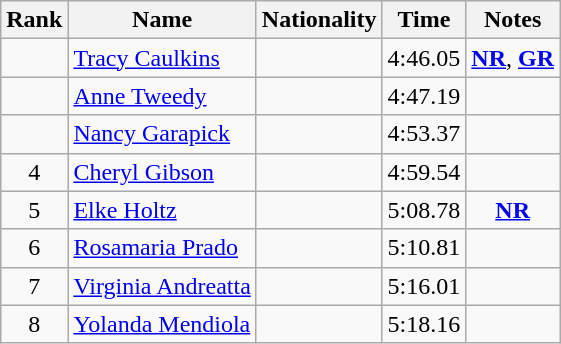<table class="wikitable sortable" style="text-align:center">
<tr>
<th>Rank</th>
<th>Name</th>
<th>Nationality</th>
<th>Time</th>
<th>Notes</th>
</tr>
<tr>
<td></td>
<td align=left><a href='#'>Tracy Caulkins</a></td>
<td align=left></td>
<td>4:46.05</td>
<td><strong><a href='#'>NR</a></strong>, <strong><a href='#'>GR</a></strong></td>
</tr>
<tr>
<td></td>
<td align=left><a href='#'>Anne Tweedy</a></td>
<td align=left></td>
<td>4:47.19</td>
<td></td>
</tr>
<tr>
<td></td>
<td align=left><a href='#'>Nancy Garapick</a></td>
<td align=left></td>
<td>4:53.37</td>
<td></td>
</tr>
<tr>
<td>4</td>
<td align=left><a href='#'>Cheryl Gibson</a></td>
<td align=left></td>
<td>4:59.54</td>
<td></td>
</tr>
<tr>
<td>5</td>
<td align=left><a href='#'>Elke Holtz</a></td>
<td align=left></td>
<td>5:08.78</td>
<td><strong><a href='#'>NR</a></strong></td>
</tr>
<tr>
<td>6</td>
<td align=left><a href='#'>Rosamaria Prado</a></td>
<td align=left></td>
<td>5:10.81</td>
<td></td>
</tr>
<tr>
<td>7</td>
<td align=left><a href='#'>Virginia Andreatta</a></td>
<td align=left></td>
<td>5:16.01</td>
<td></td>
</tr>
<tr>
<td>8</td>
<td align=left><a href='#'>Yolanda Mendiola</a></td>
<td align=left></td>
<td>5:18.16</td>
<td></td>
</tr>
</table>
